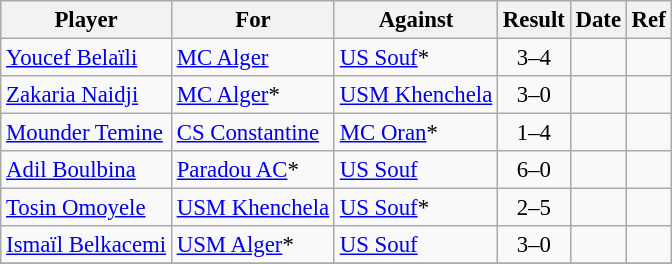<table class="wikitable" style="font-size: 95%;">
<tr>
<th>Player</th>
<th>For</th>
<th>Against</th>
<th style="text-align:center">Result</th>
<th>Date</th>
<th>Ref</th>
</tr>
<tr>
<td> <a href='#'>Youcef Belaïli</a></td>
<td><a href='#'>MC Alger</a></td>
<td><a href='#'>US Souf</a>*</td>
<td style="text-align:center;">3–4</td>
<td></td>
<td></td>
</tr>
<tr>
<td> <a href='#'>Zakaria Naidji</a></td>
<td><a href='#'>MC Alger</a>*</td>
<td><a href='#'>USM Khenchela</a></td>
<td style="text-align:center;">3–0</td>
<td></td>
<td></td>
</tr>
<tr>
<td> <a href='#'>Mounder Temine</a></td>
<td><a href='#'>CS Constantine</a></td>
<td><a href='#'>MC Oran</a>*</td>
<td style="text-align:center;">1–4</td>
<td></td>
<td></td>
</tr>
<tr>
<td> <a href='#'>Adil Boulbina</a></td>
<td><a href='#'>Paradou AC</a>*</td>
<td><a href='#'>US Souf</a></td>
<td style="text-align:center;">6–0</td>
<td></td>
<td></td>
</tr>
<tr>
<td> <a href='#'>Tosin Omoyele</a></td>
<td><a href='#'>USM Khenchela</a></td>
<td><a href='#'>US Souf</a>*</td>
<td style="text-align:center;">2–5</td>
<td></td>
<td></td>
</tr>
<tr>
<td> <a href='#'>Ismaïl Belkacemi</a></td>
<td><a href='#'>USM Alger</a>*</td>
<td><a href='#'>US Souf</a></td>
<td style="text-align:center;">3–0</td>
<td></td>
<td></td>
</tr>
<tr>
</tr>
</table>
